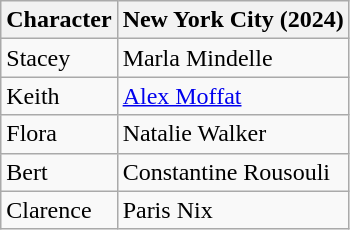<table class="wikitable">
<tr>
<th>Character</th>
<th>New York City (2024)</th>
</tr>
<tr>
<td>Stacey</td>
<td>Marla Mindelle</td>
</tr>
<tr>
<td>Keith</td>
<td><a href='#'>Alex Moffat</a></td>
</tr>
<tr>
<td>Flora</td>
<td>Natalie Walker</td>
</tr>
<tr>
<td>Bert</td>
<td>Constantine Rousouli</td>
</tr>
<tr>
<td>Clarence</td>
<td>Paris Nix</td>
</tr>
</table>
